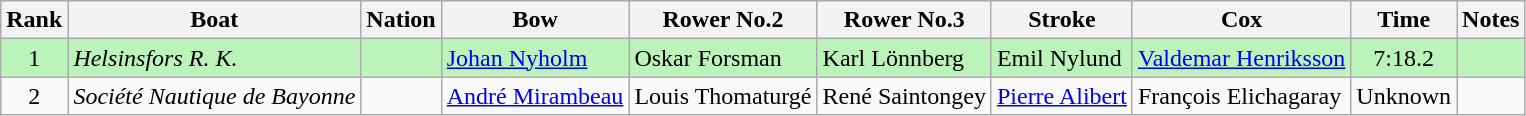<table class="wikitable sortable" style="text-align:center">
<tr>
<th>Rank</th>
<th>Boat</th>
<th>Nation</th>
<th>Bow</th>
<th>Rower No.2</th>
<th>Rower No.3</th>
<th>Stroke</th>
<th>Cox</th>
<th>Time</th>
<th>Notes</th>
</tr>
<tr bgcolor=bbf3bb>
<td>1</td>
<td align=left><em>Helsinsfors R. K.</em></td>
<td align=left></td>
<td align=left><a href='#'>Johan Nyholm</a></td>
<td align=left>Oskar Forsman</td>
<td align=left>Karl Lönnberg</td>
<td align=left>Emil Nylund</td>
<td align=left><a href='#'>Valdemar Henriksson</a></td>
<td>7:18.2</td>
<td></td>
</tr>
<tr>
<td>2</td>
<td align=left><em>Société Nautique de Bayonne</em></td>
<td align=left></td>
<td align=left><a href='#'>André Mirambeau</a></td>
<td align=left>Louis Thomaturgé</td>
<td align=left>René Saintongey</td>
<td align=left><a href='#'>Pierre Alibert</a></td>
<td align=left>François Elichagaray</td>
<td data-sort-value=8:88.8>Unknown</td>
<td></td>
</tr>
</table>
